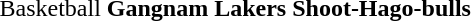<table>
<tr>
<td>Basketball</td>
<td><strong>Gangnam Lakers</strong></td>
<td><strong>Shoot-Hago-bulls</strong></td>
<td></td>
</tr>
</table>
